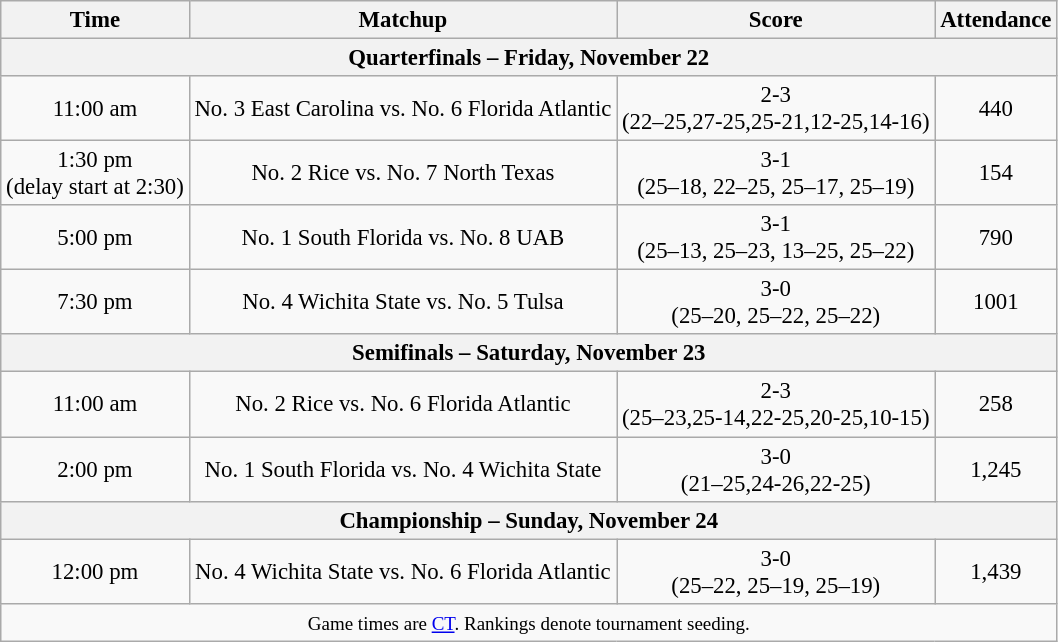<table class="wikitable" style="font-size: 95%;text-align:center">
<tr>
<th>Time</th>
<th>Matchup</th>
<th>Score</th>
<th>Attendance</th>
</tr>
<tr>
<th colspan=4>Quarterfinals – Friday, November 22</th>
</tr>
<tr>
<td>11:00 am</td>
<td>No. 3 East Carolina vs. No. 6 Florida Atlantic</td>
<td>2-3<br>(22–25,27-25,25-21,12-25,14-16)</td>
<td>440</td>
</tr>
<tr>
<td>1:30 pm<br>(delay start at 2:30)</td>
<td>No. 2 Rice vs. No. 7 North Texas</td>
<td>3-1<br>(25–18, 22–25, 25–17, 25–19)</td>
<td>154</td>
</tr>
<tr>
<td>5:00 pm</td>
<td>No. 1 South Florida vs. No. 8 UAB</td>
<td>3-1<br>(25–13, 25–23, 13–25, 25–22)</td>
<td rowspan=1>790</td>
</tr>
<tr>
<td>7:30 pm</td>
<td>No. 4 Wichita State vs. No. 5 Tulsa</td>
<td>3-0<br>(25–20, 25–22, 25–22)</td>
<td rowspan=1>1001</td>
</tr>
<tr>
<th colspan=4>Semifinals – Saturday, November 23</th>
</tr>
<tr>
<td>11:00 am</td>
<td>No. 2 Rice vs. No. 6 Florida Atlantic</td>
<td>2-3<br>(25–23,25-14,22-25,20-25,10-15)</td>
<td>258</td>
</tr>
<tr>
<td>2:00 pm</td>
<td>No. 1 South Florida vs. No. 4 Wichita State</td>
<td>3-0<br>(21–25,24-26,22-25)</td>
<td>1,245</td>
</tr>
<tr>
<th colspan=4>Championship – Sunday, November 24</th>
</tr>
<tr>
<td>12:00 pm</td>
<td>No. 4 Wichita State vs. No. 6 Florida Atlantic</td>
<td>3-0<br>(25–22, 25–19, 25–19)</td>
<td>1,439</td>
</tr>
<tr>
<td colspan=4><small>Game times are <a href='#'>CT</a>. Rankings denote tournament seeding.</small></td>
</tr>
</table>
